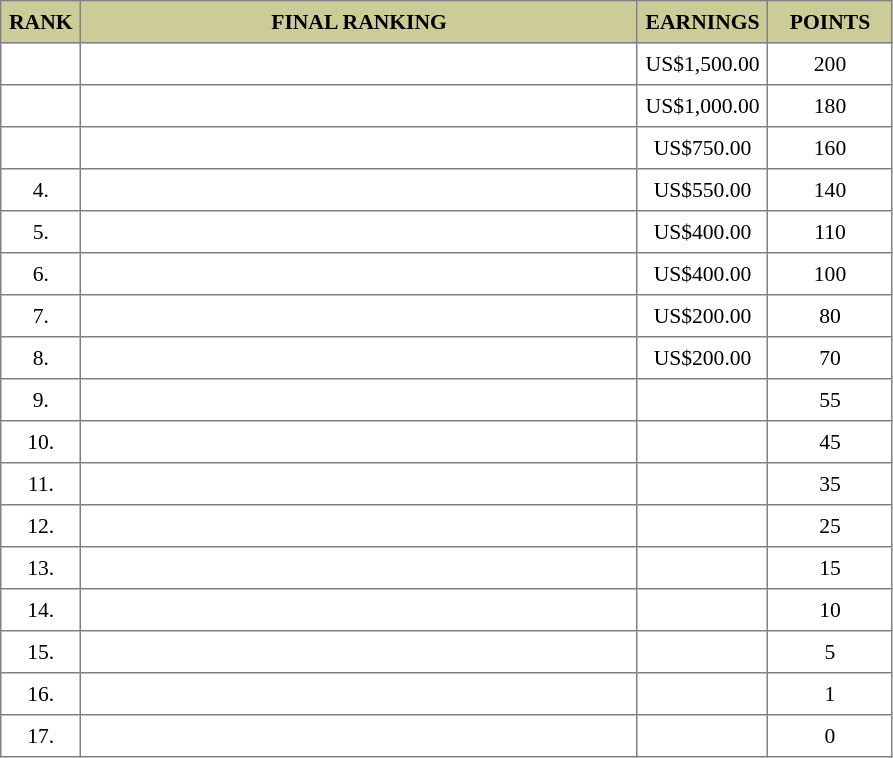<table border="1" cellspacing="2" cellpadding="5" style="border-collapse: collapse; font-size: 90%;">
<tr bgcolor="CCCC99">
<th>RANK</th>
<th style="width: 25em">FINAL RANKING</th>
<th style="width: 5em">EARNINGS</th>
<th style="width: 5em">POINTS</th>
</tr>
<tr>
<td align="center"></td>
<td></td>
<td align="center">US$1,500.00</td>
<td align="center">200</td>
</tr>
<tr>
<td align="center"></td>
<td></td>
<td align="center">US$1,000.00</td>
<td align="center">180</td>
</tr>
<tr>
<td align="center"></td>
<td></td>
<td align="center">US$750.00</td>
<td align="center">160</td>
</tr>
<tr>
<td align="center">4.</td>
<td></td>
<td align="center">US$550.00</td>
<td align="center">140</td>
</tr>
<tr>
<td align="center">5.</td>
<td></td>
<td align="center">US$400.00</td>
<td align="center">110</td>
</tr>
<tr>
<td align="center">6.</td>
<td></td>
<td align="center">US$400.00</td>
<td align="center">100</td>
</tr>
<tr>
<td align="center">7.</td>
<td></td>
<td align="center">US$200.00</td>
<td align="center">80</td>
</tr>
<tr>
<td align="center">8.</td>
<td></td>
<td align="center">US$200.00</td>
<td align="center">70</td>
</tr>
<tr>
<td align="center">9.</td>
<td></td>
<td align="center"></td>
<td align="center">55</td>
</tr>
<tr>
<td align="center">10.</td>
<td></td>
<td align="center"></td>
<td align="center">45</td>
</tr>
<tr>
<td align="center">11.</td>
<td></td>
<td align="center"></td>
<td align="center">35</td>
</tr>
<tr>
<td align="center">12.</td>
<td></td>
<td align="center"></td>
<td align="center">25</td>
</tr>
<tr>
<td align="center">13.</td>
<td></td>
<td align="center"></td>
<td align="center">15</td>
</tr>
<tr>
<td align="center">14.</td>
<td></td>
<td align="center"></td>
<td align="center">10</td>
</tr>
<tr>
<td align="center">15.</td>
<td></td>
<td align="center"></td>
<td align="center">5</td>
</tr>
<tr>
<td align="center">16.</td>
<td></td>
<td align="center"></td>
<td align="center">1</td>
</tr>
<tr>
<td align="center">17.</td>
<td></td>
<td align="center"></td>
<td align="center">0</td>
</tr>
</table>
